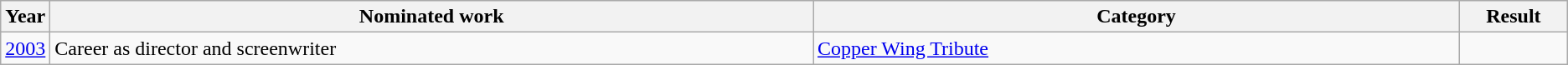<table class="wikitable">
<tr>
<th scope="col" style="width:1em;">Year</th>
<th scope="col" style="width:39em;">Nominated work</th>
<th scope="col" style="width:33em;">Category</th>
<th scope="col" style="width:5em;">Result</th>
</tr>
<tr>
<td><a href='#'>2003</a></td>
<td>Career as director and screenwriter</td>
<td><a href='#'>Copper Wing Tribute</a></td>
<td></td>
</tr>
</table>
